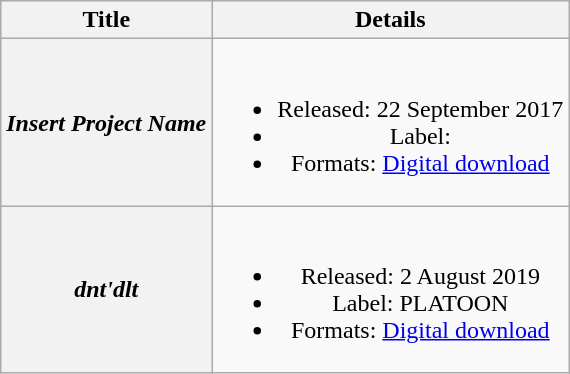<table class="wikitable plainrowheaders" style="text-align:center;">
<tr>
<th scope="col" rowspan="1">Title</th>
<th scope="col" rowspan="1">Details</th>
</tr>
<tr>
<th scope="row"><em>Insert Project Name</em></th>
<td><br><ul><li>Released: 22 September 2017</li><li>Label:</li><li>Formats: <a href='#'>Digital download</a></li></ul></td>
</tr>
<tr>
<th scope="row"><em>dnt'dlt</em></th>
<td><br><ul><li>Released: 2 August 2019</li><li>Label: PLATOON</li><li>Formats: <a href='#'>Digital download</a></li></ul></td>
</tr>
</table>
